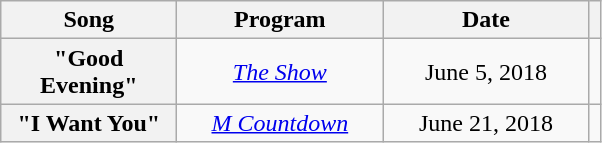<table class="wikitable plainrowheaders" style="text-align:center">
<tr>
<th scope="col" width="110">Song</th>
<th scope="col" width="130">Program</th>
<th scope="col" width="130">Date</th>
<th scope="col"></th>
</tr>
<tr>
<th scope="row">"Good Evening"</th>
<td><em><a href='#'>The Show</a></em></td>
<td>June 5, 2018</td>
<td></td>
</tr>
<tr>
<th scope="row">"I Want You"</th>
<td><em><a href='#'>M Countdown</a></em></td>
<td>June 21, 2018</td>
<td></td>
</tr>
</table>
